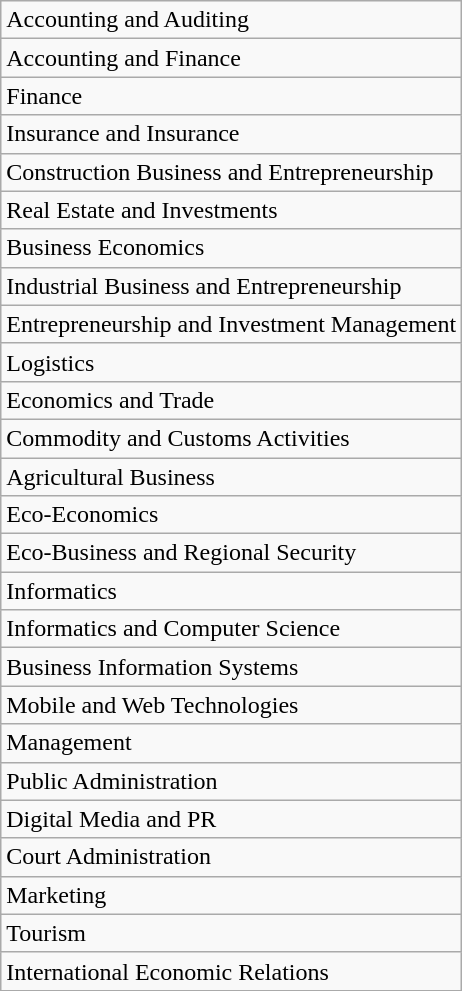<table class="wikitable">
<tr>
<td>Accounting and Auditing</td>
</tr>
<tr>
<td>Accounting and Finance</td>
</tr>
<tr>
<td>Finance</td>
</tr>
<tr>
<td>Insurance and Insurance</td>
</tr>
<tr>
<td>Construction Business and Entrepreneurship</td>
</tr>
<tr>
<td>Real Estate and Investments</td>
</tr>
<tr>
<td>Business Economics</td>
</tr>
<tr>
<td>Industrial Business and Entrepreneurship</td>
</tr>
<tr>
<td>Entrepreneurship and Investment Management</td>
</tr>
<tr>
<td>Logistics</td>
</tr>
<tr>
<td>Economics and Trade</td>
</tr>
<tr>
<td>Commodity and Customs Activities</td>
</tr>
<tr>
<td>Agricultural Business</td>
</tr>
<tr>
<td>Eco-Economics</td>
</tr>
<tr>
<td>Eco-Business and Regional Security</td>
</tr>
<tr>
<td>Informatics</td>
</tr>
<tr>
<td>Informatics and Computer Science</td>
</tr>
<tr>
<td>Business Information Systems</td>
</tr>
<tr>
<td>Mobile and Web Technologies</td>
</tr>
<tr>
<td>Management</td>
</tr>
<tr>
<td>Public Administration</td>
</tr>
<tr>
<td>Digital Media and PR</td>
</tr>
<tr>
<td>Court Administration</td>
</tr>
<tr>
<td>Marketing</td>
</tr>
<tr>
<td>Tourism</td>
</tr>
<tr>
<td>International Economic Relations</td>
</tr>
</table>
